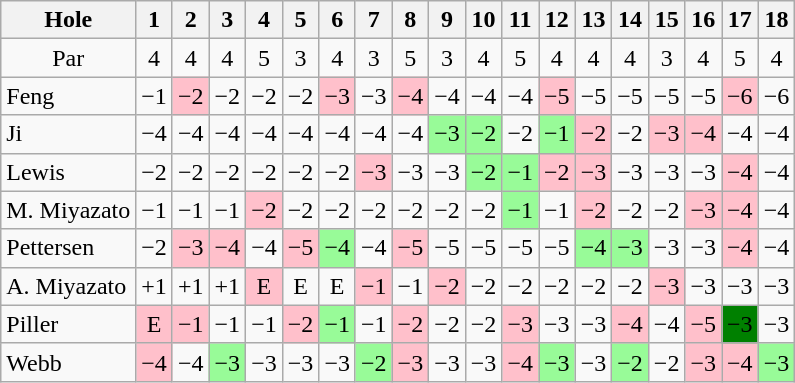<table class="wikitable" style="text-align:center">
<tr>
<th>Hole</th>
<th>1</th>
<th>2</th>
<th>3</th>
<th>4</th>
<th>5</th>
<th>6</th>
<th>7</th>
<th>8</th>
<th>9</th>
<th>10</th>
<th>11</th>
<th>12</th>
<th>13</th>
<th>14</th>
<th>15</th>
<th>16</th>
<th>17</th>
<th>18</th>
</tr>
<tr>
<td>Par</td>
<td>4</td>
<td>4</td>
<td>4</td>
<td>5</td>
<td>3</td>
<td>4</td>
<td>3</td>
<td>5</td>
<td>3</td>
<td>4</td>
<td>5</td>
<td>4</td>
<td>4</td>
<td>4</td>
<td>3</td>
<td>4</td>
<td>5</td>
<td>4</td>
</tr>
<tr>
<td align=left> Feng</td>
<td>−1</td>
<td style="background: Pink;">−2</td>
<td>−2</td>
<td>−2</td>
<td>−2</td>
<td style="background: Pink;">−3</td>
<td>−3</td>
<td style="background: Pink;">−4</td>
<td>−4</td>
<td>−4</td>
<td>−4</td>
<td style="background: Pink;">−5</td>
<td>−5</td>
<td>−5</td>
<td>−5</td>
<td>−5</td>
<td style="background: Pink;">−6</td>
<td>−6</td>
</tr>
<tr>
<td align=left> Ji</td>
<td>−4</td>
<td>−4</td>
<td>−4</td>
<td>−4</td>
<td>−4</td>
<td>−4</td>
<td>−4</td>
<td>−4</td>
<td style="background: PaleGreen;">−3</td>
<td style="background: PaleGreen;">−2</td>
<td>−2</td>
<td style="background: PaleGreen;">−1</td>
<td style="background: Pink;">−2</td>
<td>−2</td>
<td style="background: Pink;">−3</td>
<td style="background: Pink;">−4</td>
<td>−4</td>
<td>−4</td>
</tr>
<tr>
<td align=left> Lewis</td>
<td>−2</td>
<td>−2</td>
<td>−2</td>
<td>−2</td>
<td>−2</td>
<td>−2</td>
<td style="background: Pink;">−3</td>
<td>−3</td>
<td>−3</td>
<td style="background: PaleGreen;">−2</td>
<td style="background: PaleGreen;">−1</td>
<td style="background: Pink;">−2</td>
<td style="background: Pink;">−3</td>
<td>−3</td>
<td>−3</td>
<td>−3</td>
<td style="background: Pink;">−4</td>
<td>−4</td>
</tr>
<tr>
<td align=left> M. Miyazato</td>
<td>−1</td>
<td>−1</td>
<td>−1</td>
<td style="background: Pink;">−2</td>
<td>−2</td>
<td>−2</td>
<td>−2</td>
<td>−2</td>
<td>−2</td>
<td>−2</td>
<td style="background: PaleGreen;">−1</td>
<td>−1</td>
<td style="background: Pink;">−2</td>
<td>−2</td>
<td>−2</td>
<td style="background: Pink;">−3</td>
<td style="background: Pink;">−4</td>
<td>−4</td>
</tr>
<tr>
<td align=left> Pettersen</td>
<td>−2</td>
<td style="background: Pink;">−3</td>
<td style="background: Pink;">−4</td>
<td>−4</td>
<td style="background: Pink;">−5</td>
<td style="background: PaleGreen;">−4</td>
<td>−4</td>
<td style="background: Pink;">−5</td>
<td>−5</td>
<td>−5</td>
<td>−5</td>
<td>−5</td>
<td style="background: PaleGreen;">−4</td>
<td style="background: PaleGreen;">−3</td>
<td>−3</td>
<td>−3</td>
<td style="background: Pink;">−4</td>
<td>−4</td>
</tr>
<tr>
<td align=left> A. Miyazato</td>
<td>+1</td>
<td>+1</td>
<td>+1</td>
<td style="background: Pink;">E</td>
<td>E</td>
<td>E</td>
<td style="background: Pink;">−1</td>
<td>−1</td>
<td style="background: Pink;">−2</td>
<td>−2</td>
<td>−2</td>
<td>−2</td>
<td>−2</td>
<td>−2</td>
<td style="background: Pink;">−3</td>
<td>−3</td>
<td>−3</td>
<td>−3</td>
</tr>
<tr>
<td align=left> Piller</td>
<td style="background: Pink;">E</td>
<td style="background: Pink;">−1</td>
<td>−1</td>
<td>−1</td>
<td style="background: Pink;">−2</td>
<td style="background: PaleGreen;">−1</td>
<td>−1</td>
<td style="background: Pink;">−2</td>
<td>−2</td>
<td>−2</td>
<td style="background: Pink;">−3</td>
<td>−3</td>
<td>−3</td>
<td style="background: Pink;">−4</td>
<td>−4</td>
<td style="background: Pink;">−5</td>
<td style="background: Green;">−3</td>
<td>−3</td>
</tr>
<tr>
<td align=left> Webb</td>
<td style="background: Pink;">−4</td>
<td>−4</td>
<td style="background: PaleGreen;">−3</td>
<td>−3</td>
<td>−3</td>
<td>−3</td>
<td style="background: PaleGreen;">−2</td>
<td style="background: Pink;">−3</td>
<td>−3</td>
<td>−3</td>
<td style="background: Pink;">−4</td>
<td style="background: PaleGreen;">−3</td>
<td>−3</td>
<td style="background: PaleGreen;">−2</td>
<td>−2</td>
<td style="background: Pink;">−3</td>
<td style="background: Pink;">−4</td>
<td style="background: PaleGreen;">−3</td>
</tr>
</table>
